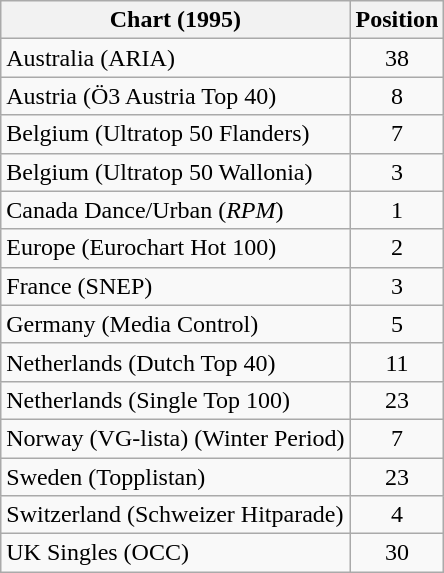<table class="wikitable sortable">
<tr>
<th>Chart (1995)</th>
<th>Position</th>
</tr>
<tr>
<td>Australia (ARIA)</td>
<td align="center">38</td>
</tr>
<tr>
<td>Austria (Ö3 Austria Top 40)</td>
<td align="center">8</td>
</tr>
<tr>
<td>Belgium (Ultratop 50 Flanders)</td>
<td align="center">7</td>
</tr>
<tr>
<td>Belgium (Ultratop 50 Wallonia)</td>
<td align="center">3</td>
</tr>
<tr>
<td>Canada Dance/Urban (<em>RPM</em>)</td>
<td align="center">1</td>
</tr>
<tr>
<td>Europe (Eurochart Hot 100)</td>
<td align="center">2</td>
</tr>
<tr>
<td>France (SNEP)</td>
<td align="center">3</td>
</tr>
<tr>
<td>Germany (Media Control)</td>
<td align="center">5</td>
</tr>
<tr>
<td>Netherlands (Dutch Top 40)</td>
<td align="center">11</td>
</tr>
<tr>
<td>Netherlands (Single Top 100)</td>
<td align="center">23</td>
</tr>
<tr>
<td>Norway (VG-lista) (Winter Period)</td>
<td align="center">7</td>
</tr>
<tr>
<td>Sweden (Topplistan)</td>
<td align="center">23</td>
</tr>
<tr>
<td>Switzerland (Schweizer Hitparade)</td>
<td align="center">4</td>
</tr>
<tr>
<td>UK Singles (OCC)</td>
<td align="center">30</td>
</tr>
</table>
